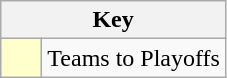<table class="wikitable" style="text-align: center;">
<tr>
<th colspan=2>Key</th>
</tr>
<tr>
<td style="background:#ffffcc; width:20px;"></td>
<td align=left>Teams to Playoffs</td>
</tr>
</table>
